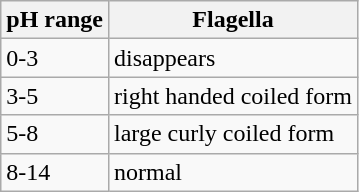<table class="wikitable sortable">
<tr>
<th>pH range</th>
<th>Flagella</th>
</tr>
<tr>
<td>0-3</td>
<td>disappears</td>
</tr>
<tr>
<td>3-5</td>
<td>right handed coiled form</td>
</tr>
<tr>
<td>5-8</td>
<td>large curly coiled form</td>
</tr>
<tr>
<td>8-14</td>
<td>normal</td>
</tr>
</table>
